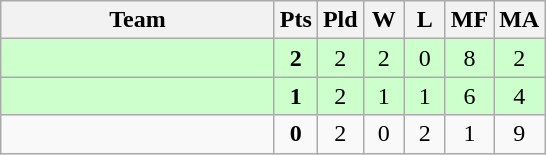<table class=wikitable style="text-align:center">
<tr>
<th width=175>Team</th>
<th width=20>Pts</th>
<th width=20>Pld</th>
<th width=20>W</th>
<th width=20>L</th>
<th width=20>MF</th>
<th width=20>MA</th>
</tr>
<tr bgcolor=ccffcc>
<td style="text-align:left"><strong></strong></td>
<td><strong>2</strong></td>
<td>2</td>
<td>2</td>
<td>0</td>
<td>8</td>
<td>2</td>
</tr>
<tr bgcolor=ccffcc>
<td style="text-align:left"><strong></strong></td>
<td><strong>1</strong></td>
<td>2</td>
<td>1</td>
<td>1</td>
<td>6</td>
<td>4</td>
</tr>
<tr>
<td style="text-align:left"></td>
<td><strong>0</strong></td>
<td>2</td>
<td>0</td>
<td>2</td>
<td>1</td>
<td>9</td>
</tr>
</table>
